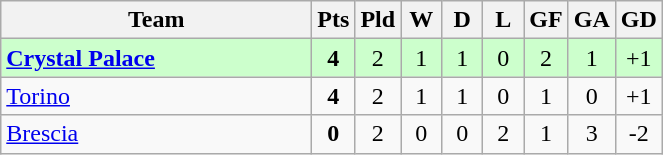<table class="wikitable" style="text-align:center;">
<tr>
<th width=200>Team</th>
<th width=20>Pts</th>
<th width=20>Pld</th>
<th width=20>W</th>
<th width=20>D</th>
<th width=20>L</th>
<th width=20>GF</th>
<th width=20>GA</th>
<th width=20>GD</th>
</tr>
<tr style="background:#ccffcc">
<td style="text-align:left"><strong> <a href='#'>Crystal Palace</a></strong></td>
<td><strong>4</strong></td>
<td>2</td>
<td>1</td>
<td>1</td>
<td>0</td>
<td>2</td>
<td>1</td>
<td>+1</td>
</tr>
<tr>
<td style="text-align:left"> <a href='#'>Torino</a></td>
<td><strong>4</strong></td>
<td>2</td>
<td>1</td>
<td>1</td>
<td>0</td>
<td>1</td>
<td>0</td>
<td>+1</td>
</tr>
<tr>
<td style="text-align:left"> <a href='#'>Brescia</a></td>
<td><strong>0</strong></td>
<td>2</td>
<td>0</td>
<td>0</td>
<td>2</td>
<td>1</td>
<td>3</td>
<td>-2</td>
</tr>
</table>
